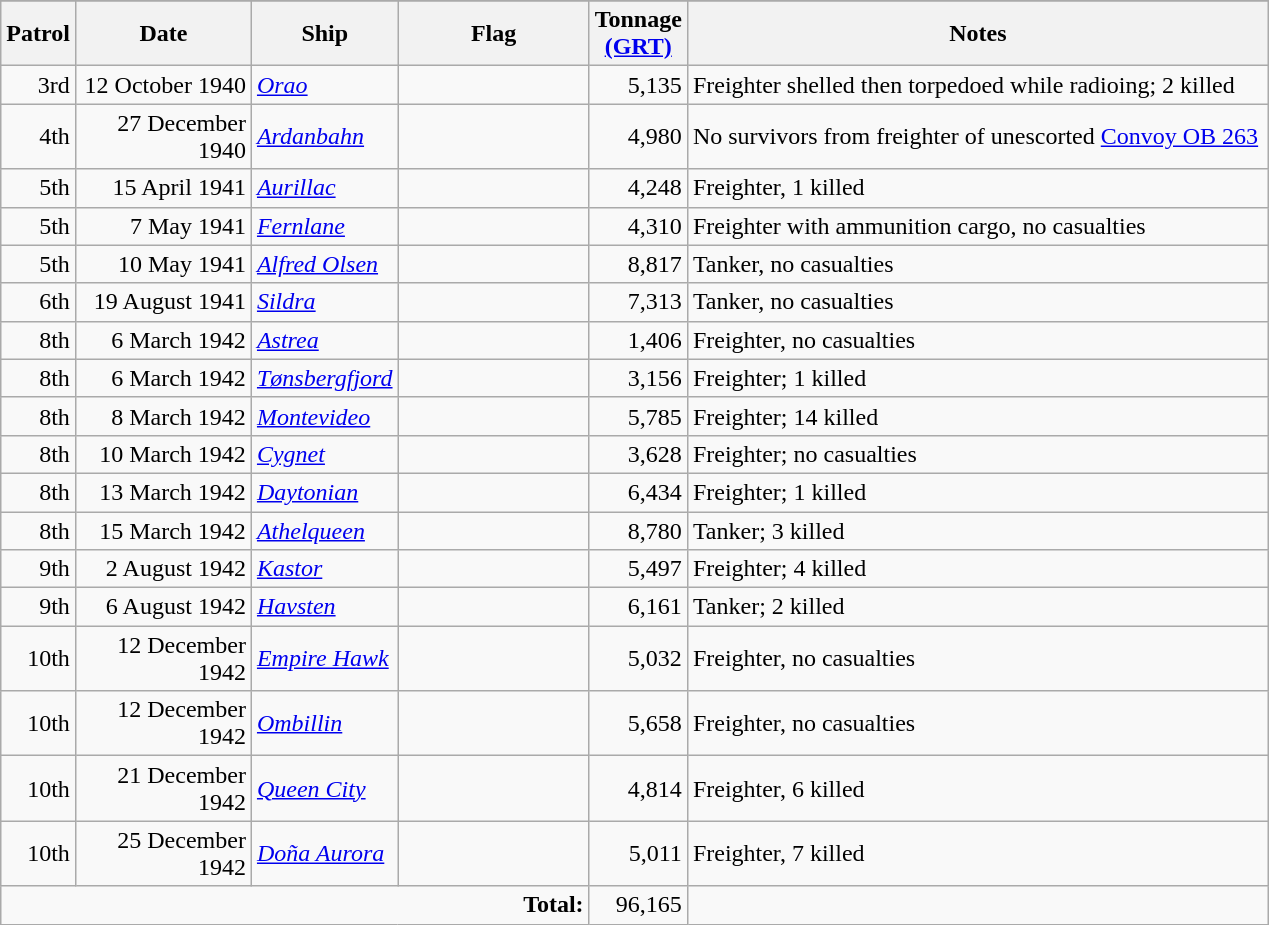<table class="wikitable sortable">
<tr>
</tr>
<tr>
<th scope="col" width="15px">Patrol</th>
<th scope="col" width="110px">Date</th>
<th scope="col" width="80px">Ship</th>
<th scope="col" width="120px">Flag</th>
<th scope="col" width="25px">Tonnage <a href='#'>(GRT)</a></th>
<th scope="col" width="380px">Notes</th>
</tr>
<tr>
<td align="right">3rd</td>
<td align="right">12 October 1940</td>
<td align="left"><a href='#'><em>Orao</em></a></td>
<td align="left"></td>
<td align="right">5,135</td>
<td align="left">Freighter shelled then torpedoed while radioing; 2 killed</td>
</tr>
<tr>
<td align="right">4th</td>
<td align="right">27 December 1940</td>
<td align="left"><a href='#'><em>Ardanbahn</em></a></td>
<td align="left"></td>
<td align="right">4,980</td>
<td align="left">No survivors from freighter of unescorted <a href='#'>Convoy OB 263</a></td>
</tr>
<tr>
<td align="right">5th</td>
<td align="right">15 April 1941</td>
<td align="left"><a href='#'><em>Aurillac</em></a></td>
<td align="left"></td>
<td align="right">4,248</td>
<td align="left">Freighter, 1 killed</td>
</tr>
<tr>
<td align="right">5th</td>
<td align="right">7 May 1941</td>
<td align="left"><a href='#'><em>Fernlane</em></a></td>
<td align="left"></td>
<td align="right">4,310</td>
<td align="left">Freighter with ammunition cargo, no casualties</td>
</tr>
<tr>
<td align="right">5th</td>
<td align="right">10 May 1941</td>
<td align="left"><a href='#'><em>Alfred Olsen</em></a></td>
<td align="left"></td>
<td align="right">8,817</td>
<td align="left">Tanker, no casualties</td>
</tr>
<tr>
<td align="right">6th</td>
<td align="right">19 August 1941</td>
<td align="left"><a href='#'><em>Sildra</em></a></td>
<td align="left"></td>
<td align="right">7,313</td>
<td align="left">Tanker, no casualties</td>
</tr>
<tr>
<td align="right">8th</td>
<td align="right">6 March 1942</td>
<td align="left"><a href='#'><em>Astrea</em></a></td>
<td align="left"></td>
<td align="right">1,406</td>
<td align="left">Freighter, no casualties</td>
</tr>
<tr>
<td align="right">8th</td>
<td align="right">6 March 1942</td>
<td align="left"><a href='#'><em>Tønsbergfjord</em></a></td>
<td align="left"></td>
<td align="right">3,156</td>
<td align="left">Freighter; 1 killed</td>
</tr>
<tr>
<td align="right">8th</td>
<td align="right">8 March 1942</td>
<td align="left"><a href='#'><em>Montevideo</em></a></td>
<td align="left"></td>
<td align="right">5,785</td>
<td align="left">Freighter; 14 killed</td>
</tr>
<tr>
<td align="right">8th</td>
<td align="right">10 March 1942</td>
<td align="left"><a href='#'><em>Cygnet</em></a></td>
<td align="left"></td>
<td align="right">3,628</td>
<td align="left">Freighter; no casualties</td>
</tr>
<tr>
<td align="right">8th</td>
<td align="right">13 March 1942</td>
<td align="left"><a href='#'><em>Daytonian</em></a></td>
<td align="left"></td>
<td align="right">6,434</td>
<td align="left">Freighter; 1 killed</td>
</tr>
<tr>
<td align="right">8th</td>
<td align="right">15 March 1942</td>
<td align="left"><a href='#'><em>Athelqueen</em></a></td>
<td align="left"></td>
<td align="right">8,780</td>
<td align="left">Tanker; 3 killed</td>
</tr>
<tr>
<td align="right">9th</td>
<td align="right">2 August 1942</td>
<td align="left"><a href='#'><em>Kastor</em></a></td>
<td align="left"></td>
<td align="right">5,497</td>
<td align="left">Freighter; 4 killed</td>
</tr>
<tr>
<td align="right">9th</td>
<td align="right">6 August 1942</td>
<td align="left"><a href='#'><em>Havsten</em></a></td>
<td align="left"></td>
<td align="right">6,161</td>
<td align="left">Tanker; 2 killed</td>
</tr>
<tr>
<td align="right">10th</td>
<td align="right">12 December 1942</td>
<td align="left"><a href='#'><em>Empire Hawk</em></a></td>
<td align="left"></td>
<td align="right">5,032</td>
<td align="left">Freighter, no casualties</td>
</tr>
<tr>
<td align="right">10th</td>
<td align="right">12 December 1942</td>
<td align="left"><a href='#'><em>Ombillin</em></a></td>
<td align="left"></td>
<td align="right">5,658</td>
<td align="left">Freighter, no casualties</td>
</tr>
<tr>
<td align="right">10th</td>
<td align="right">21 December 1942</td>
<td align="left"><a href='#'><em>Queen City</em></a></td>
<td align="left"></td>
<td align="right">4,814</td>
<td align="left">Freighter, 6 killed</td>
</tr>
<tr>
<td align="right">10th</td>
<td align="right">25 December 1942</td>
<td align="left"><a href='#'><em>Doña Aurora</em></a></td>
<td align="left"></td>
<td align="right">5,011</td>
<td align="left">Freighter, 7 killed</td>
</tr>
<tr>
<td colspan=4 align="right"><strong>Total:</strong></td>
<td align="right">96,165</td>
<td></td>
</tr>
</table>
